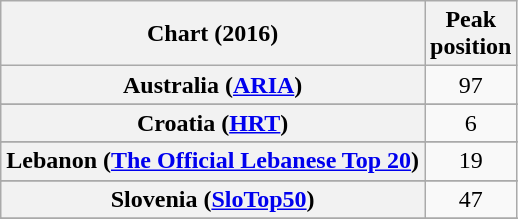<table class="wikitable sortable plainrowheaders" style="text-align:center">
<tr>
<th scope="col">Chart (2016)</th>
<th scope="col">Peak<br> position</th>
</tr>
<tr>
<th scope="row">Australia (<a href='#'>ARIA</a>)</th>
<td>97</td>
</tr>
<tr>
</tr>
<tr>
</tr>
<tr>
</tr>
<tr>
</tr>
<tr>
</tr>
<tr>
</tr>
<tr>
<th scope="row">Croatia (<a href='#'>HRT</a>)</th>
<td>6</td>
</tr>
<tr>
</tr>
<tr>
</tr>
<tr>
</tr>
<tr>
<th scope="row">Lebanon (<a href='#'>The Official Lebanese Top 20</a>)</th>
<td>19</td>
</tr>
<tr>
</tr>
<tr>
</tr>
<tr>
<th scope="row">Slovenia (<a href='#'>SloTop50</a>)</th>
<td>47</td>
</tr>
<tr>
</tr>
<tr>
</tr>
<tr>
</tr>
<tr>
</tr>
<tr>
</tr>
<tr>
</tr>
</table>
